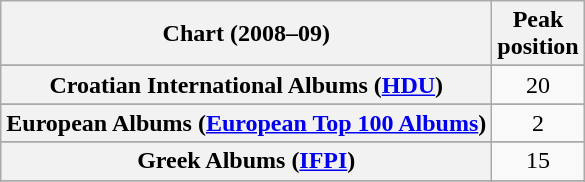<table class="wikitable sortable plainrowheaders" style="text-align:center">
<tr>
<th scope="col">Chart (2008–09)</th>
<th scope="col">Peak<br>position</th>
</tr>
<tr>
</tr>
<tr>
</tr>
<tr>
</tr>
<tr>
</tr>
<tr>
</tr>
<tr>
<th scope="row">Croatian International Albums (<a href='#'>HDU</a>)</th>
<td>20</td>
</tr>
<tr>
</tr>
<tr>
</tr>
<tr>
</tr>
<tr>
<th scope="row">European Albums (<a href='#'>European Top 100 Albums</a>)</th>
<td>2</td>
</tr>
<tr>
</tr>
<tr>
</tr>
<tr>
</tr>
<tr>
<th scope="row">Greek Albums (<a href='#'>IFPI</a>)</th>
<td> 15</td>
</tr>
<tr>
</tr>
<tr>
</tr>
<tr>
</tr>
<tr>
</tr>
<tr>
</tr>
<tr>
</tr>
<tr>
</tr>
<tr>
</tr>
<tr>
</tr>
<tr>
</tr>
<tr>
</tr>
<tr>
</tr>
<tr>
</tr>
</table>
